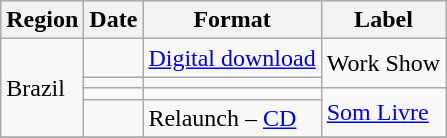<table class="wikitable">
<tr>
<th>Region</th>
<th>Date</th>
<th>Format</th>
<th>Label</th>
</tr>
<tr>
<td rowspan=4>Brazil</td>
<td></td>
<td><a href='#'>Digital download</a> </td>
<td rowspan=2>Work Show</td>
</tr>
<tr>
<td></td>
<td></td>
</tr>
<tr>
<td></td>
<td></td>
<td rowspan=2><a href='#'>Som Livre</a></td>
</tr>
<tr>
<td></td>
<td>Relaunch – <a href='#'>CD</a></td>
</tr>
<tr>
</tr>
</table>
